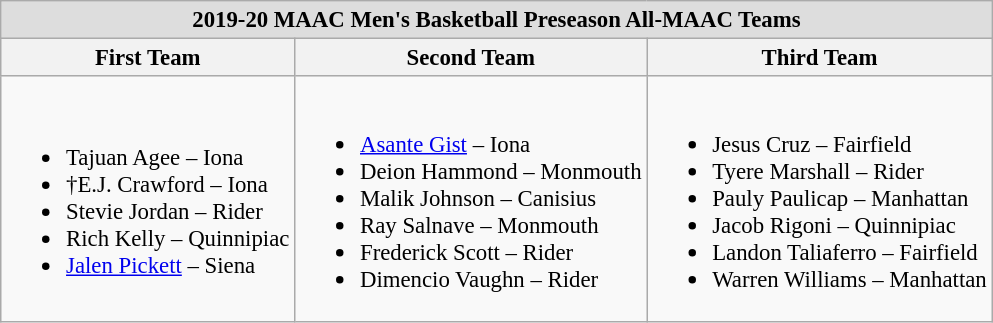<table class="wikitable" style="white-space:nowrap; font-size:95%;">
<tr>
<td colspan="3" style="text-align:center; background:#ddd;"><strong>2019-20 MAAC Men's Basketball Preseason All-MAAC Teams</strong> </td>
</tr>
<tr>
<th>First Team</th>
<th>Second Team</th>
<th>Third Team</th>
</tr>
<tr>
<td><br><ul><li>Tajuan Agee – Iona</li><li>†E.J. Crawford – Iona</li><li>Stevie Jordan – Rider</li><li>Rich Kelly – Quinnipiac</li><li><a href='#'>Jalen Pickett</a> – Siena</li></ul></td>
<td><br><ul><li><a href='#'>Asante Gist</a> – Iona</li><li>Deion Hammond – Monmouth</li><li>Malik Johnson – Canisius</li><li>Ray Salnave – Monmouth</li><li>Frederick Scott – Rider</li><li>Dimencio Vaughn – Rider</li></ul></td>
<td><br><ul><li>Jesus Cruz – Fairfield</li><li>Tyere Marshall – Rider</li><li>Pauly Paulicap – Manhattan</li><li>Jacob Rigoni – Quinnipiac</li><li>Landon Taliaferro – Fairfield</li><li>Warren Williams – Manhattan</li></ul></td>
</tr>
</table>
